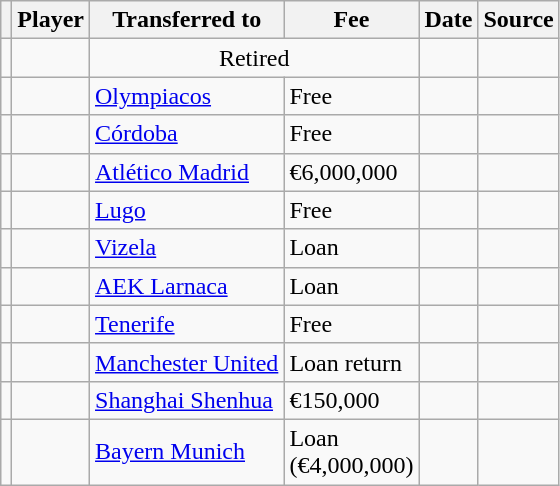<table class="wikitable plainrowheaders sortable">
<tr>
<th></th>
<th scope="col">Player</th>
<th>Transferred to</th>
<th style="width: 65px;">Fee</th>
<th scope="col">Date</th>
<th scope="col">Source</th>
</tr>
<tr>
<td align="center"></td>
<td></td>
<td colspan="2" style="text-align: center;">Retired</td>
<td></td>
<td></td>
</tr>
<tr>
<td align="center"></td>
<td></td>
<td> <a href='#'>Olympiacos</a></td>
<td>Free</td>
<td></td>
<td></td>
</tr>
<tr>
<td align="center"></td>
<td></td>
<td> <a href='#'>Córdoba</a></td>
<td>Free</td>
<td></td>
<td></td>
</tr>
<tr>
<td align="center"></td>
<td></td>
<td> <a href='#'>Atlético Madrid</a></td>
<td>€6,000,000</td>
<td></td>
<td></td>
</tr>
<tr>
<td align="center"></td>
<td></td>
<td> <a href='#'>Lugo</a></td>
<td>Free</td>
<td></td>
<td></td>
</tr>
<tr>
<td align="center"></td>
<td></td>
<td> <a href='#'>Vizela</a></td>
<td>Loan</td>
<td></td>
<td></td>
</tr>
<tr>
<td align="center"></td>
<td></td>
<td> <a href='#'>AEK Larnaca</a></td>
<td>Loan</td>
<td></td>
<td></td>
</tr>
<tr>
<td align="center"></td>
<td></td>
<td> <a href='#'>Tenerife</a></td>
<td>Free</td>
<td></td>
<td></td>
</tr>
<tr>
<td align="center"></td>
<td></td>
<td> <a href='#'>Manchester United</a></td>
<td>Loan return</td>
<td></td>
<td></td>
</tr>
<tr>
<td align="center"></td>
<td></td>
<td> <a href='#'>Shanghai Shenhua</a></td>
<td>€150,000</td>
<td></td>
<td></td>
</tr>
<tr>
<td align="center"></td>
<td></td>
<td> <a href='#'>Bayern Munich</a></td>
<td>Loan (€4,000,000)</td>
<td></td>
<td></td>
</tr>
</table>
